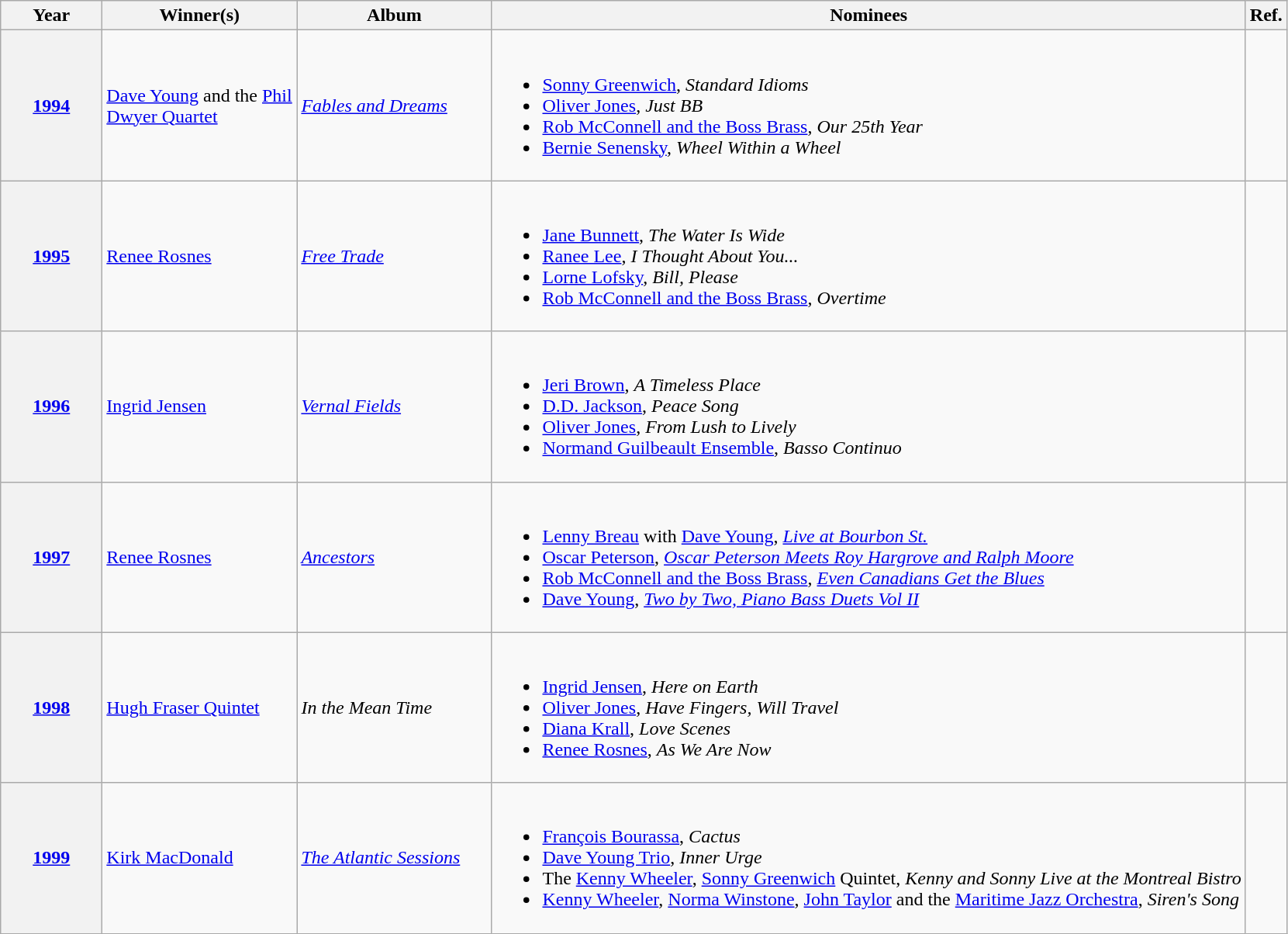<table class="wikitable sortable">
<tr>
<th scope="col" style="width:5em;">Year</th>
<th scope="col" style="width:10em;">Winner(s)</th>
<th scope="col" style="width:10em;">Album</th>
<th scope="col" class="unsortable">Nominees</th>
<th scope="col" class="unsortable">Ref.</th>
</tr>
<tr>
<th scope="row"><a href='#'>1994</a></th>
<td><a href='#'>Dave Young</a> and the <a href='#'>Phil Dwyer Quartet</a></td>
<td><em><a href='#'>Fables and Dreams</a></em></td>
<td><br><ul><li><a href='#'>Sonny Greenwich</a>, <em>Standard Idioms</em></li><li><a href='#'>Oliver Jones</a>, <em>Just BB</em></li><li><a href='#'>Rob McConnell and the Boss Brass</a>, <em>Our 25th Year</em></li><li><a href='#'>Bernie Senensky</a>, <em>Wheel Within a Wheel</em></li></ul></td>
<td align="center"></td>
</tr>
<tr>
<th scope="row"><a href='#'>1995</a></th>
<td><a href='#'>Renee Rosnes</a></td>
<td><em><a href='#'>Free Trade</a></em></td>
<td><br><ul><li><a href='#'>Jane Bunnett</a>, <em>The Water Is Wide</em></li><li><a href='#'>Ranee Lee</a>, <em>I Thought About You...</em></li><li><a href='#'>Lorne Lofsky</a>, <em>Bill, Please</em></li><li><a href='#'>Rob McConnell and the Boss Brass</a>, <em>Overtime</em></li></ul></td>
<td align="center"></td>
</tr>
<tr>
<th scope="row"><a href='#'>1996</a></th>
<td><a href='#'>Ingrid Jensen</a></td>
<td><em><a href='#'>Vernal Fields</a></em></td>
<td><br><ul><li><a href='#'>Jeri Brown</a>, <em>A Timeless Place</em></li><li><a href='#'>D.D. Jackson</a>, <em>Peace Song</em></li><li><a href='#'>Oliver Jones</a>, <em>From Lush to Lively</em></li><li><a href='#'>Normand Guilbeault Ensemble</a>, <em>Basso Continuo</em></li></ul></td>
<td align="center"></td>
</tr>
<tr>
<th scope="row"><a href='#'>1997</a></th>
<td><a href='#'>Renee Rosnes</a></td>
<td><em><a href='#'>Ancestors</a></em></td>
<td><br><ul><li><a href='#'>Lenny Breau</a> with <a href='#'>Dave Young</a>, <em><a href='#'>Live at Bourbon St.</a></em></li><li><a href='#'>Oscar Peterson</a>, <em><a href='#'>Oscar Peterson Meets Roy Hargrove and Ralph Moore</a></em></li><li><a href='#'>Rob McConnell and the Boss Brass</a>, <em><a href='#'>Even Canadians Get the Blues</a></em></li><li><a href='#'>Dave Young</a>, <em><a href='#'>Two by Two, Piano Bass Duets Vol II</a></em></li></ul></td>
<td align="center"></td>
</tr>
<tr>
<th scope="row"><a href='#'>1998</a></th>
<td><a href='#'>Hugh Fraser Quintet</a></td>
<td><em>In the Mean Time</em></td>
<td><br><ul><li><a href='#'>Ingrid Jensen</a>, <em>Here on Earth</em></li><li><a href='#'>Oliver Jones</a>, <em>Have Fingers, Will Travel</em></li><li><a href='#'>Diana Krall</a>, <em>Love Scenes</em></li><li><a href='#'>Renee Rosnes</a>, <em>As We Are Now</em></li></ul></td>
<td align="center"></td>
</tr>
<tr>
<th scope="row"><a href='#'>1999</a></th>
<td><a href='#'>Kirk MacDonald</a></td>
<td><em><a href='#'>The Atlantic Sessions</a></em></td>
<td><br><ul><li><a href='#'>François Bourassa</a>, <em>Cactus</em></li><li><a href='#'>Dave Young Trio</a>, <em>Inner Urge</em></li><li>The <a href='#'>Kenny Wheeler</a>, <a href='#'>Sonny Greenwich</a> Quintet, <em>Kenny and Sonny Live at the Montreal Bistro</em></li><li><a href='#'>Kenny Wheeler</a>, <a href='#'>Norma Winstone</a>, <a href='#'>John Taylor</a> and the <a href='#'>Maritime Jazz Orchestra</a>, <em>Siren's Song</em></li></ul></td>
<td align="center"></td>
</tr>
</table>
